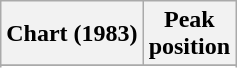<table class="wikitable sortable plainrowheaders">
<tr>
<th>Chart (1983)</th>
<th>Peak<br>position</th>
</tr>
<tr>
</tr>
<tr>
</tr>
<tr>
</tr>
<tr>
</tr>
<tr>
</tr>
</table>
